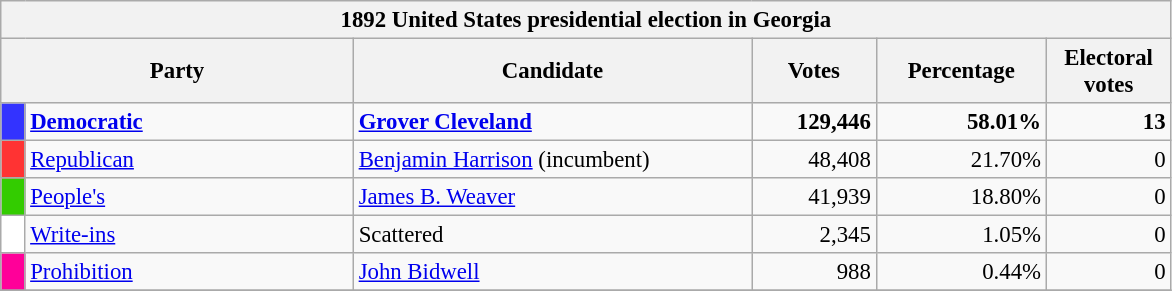<table class="wikitable" style="font-size: 95%;">
<tr>
<th colspan="6">1892 United States presidential election in Georgia</th>
</tr>
<tr>
<th colspan="2" style="width: 15em">Party</th>
<th style="width: 17em">Candidate</th>
<th style="width: 5em">Votes</th>
<th style="width: 7em">Percentage</th>
<th style="width: 5em">Electoral votes</th>
</tr>
<tr>
<th style="background-color:#3333FF; width: 3px"></th>
<td style="width: 130px"><strong><a href='#'>Democratic</a></strong></td>
<td><strong><a href='#'>Grover Cleveland</a></strong></td>
<td align="right"><strong>129,446</strong></td>
<td align="right"><strong>58.01%</strong></td>
<td align="right"><strong>13</strong></td>
</tr>
<tr>
<th style="background-color:#FF3333; width: 3px"></th>
<td style="width: 130px"><a href='#'>Republican</a></td>
<td><a href='#'>Benjamin Harrison</a> (incumbent)</td>
<td align="right">48,408</td>
<td align="right">21.70%</td>
<td align="right">0</td>
</tr>
<tr>
<th style="background-color:#3c0; width: 3px"></th>
<td style="width: 130px"><a href='#'>People's</a></td>
<td><a href='#'>James B. Weaver</a></td>
<td align="right">41,939</td>
<td align="right">18.80%</td>
<td align="right">0</td>
</tr>
<tr>
<th style="background-color:#FFFFFF; width: 3px"></th>
<td style="width: 130px"><a href='#'>Write-ins</a></td>
<td>Scattered</td>
<td align="right">2,345</td>
<td align="right">1.05%</td>
<td align="right">0</td>
</tr>
<tr>
<th style="background-color:#f09; width: 3px"></th>
<td style="width: 130px"><a href='#'>Prohibition</a></td>
<td><a href='#'>John Bidwell</a></td>
<td align="right">988</td>
<td align="right">0.44%</td>
<td align="right">0</td>
</tr>
<tr>
</tr>
</table>
